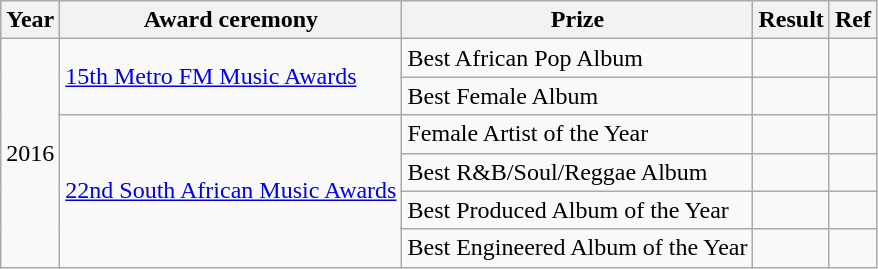<table class ="wikitable">
<tr>
<th>Year</th>
<th>Award ceremony</th>
<th>Prize</th>
<th>Result</th>
<th>Ref</th>
</tr>
<tr>
<td rowspan="6">2016</td>
<td rowspan="2"><a href='#'>15th Metro FM Music Awards</a></td>
<td>Best African Pop Album</td>
<td></td>
<td></td>
</tr>
<tr>
<td>Best Female Album</td>
<td></td>
<td></td>
</tr>
<tr>
<td rowspan="4"><a href='#'>22nd South African Music Awards</a></td>
<td>Female Artist of the Year</td>
<td></td>
<td></td>
</tr>
<tr>
<td>Best R&B/Soul/Reggae Album</td>
<td></td>
<td></td>
</tr>
<tr>
<td>Best Produced Album of the Year</td>
<td></td>
<td></td>
</tr>
<tr>
<td>Best Engineered Album of the Year</td>
<td></td>
<td></td>
</tr>
</table>
